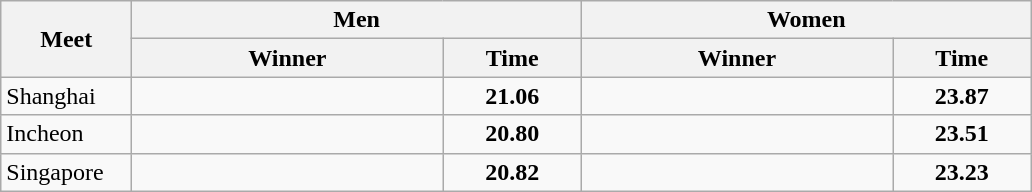<table class="wikitable">
<tr>
<th width=80 rowspan=2>Meet</th>
<th colspan=2>Men</th>
<th colspan=2>Women</th>
</tr>
<tr>
<th width=200>Winner</th>
<th width=85>Time</th>
<th width=200>Winner</th>
<th width=85>Time</th>
</tr>
<tr>
<td>Shanghai</td>
<td></td>
<td align=center><strong>21.06</strong></td>
<td></td>
<td align=center><strong>23.87</strong></td>
</tr>
<tr>
<td>Incheon</td>
<td></td>
<td align=center><strong>20.80</strong></td>
<td></td>
<td align=center><strong>23.51</strong></td>
</tr>
<tr>
<td>Singapore</td>
<td></td>
<td align=center><strong>20.82</strong></td>
<td></td>
<td align=center><strong>23.23</strong></td>
</tr>
</table>
